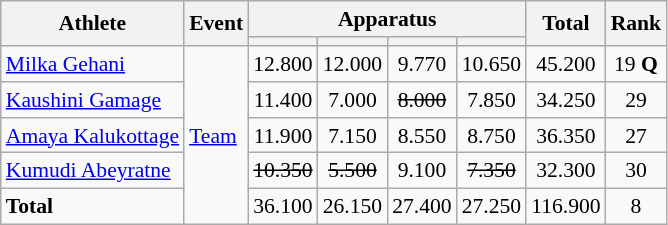<table class=wikitable style=font-size:90%;text-align:center>
<tr>
<th rowspan=2>Athlete</th>
<th rowspan=2>Event</th>
<th colspan=4>Apparatus</th>
<th rowspan=2>Total</th>
<th rowspan=2>Rank</th>
</tr>
<tr style=font-size:95%>
<th></th>
<th></th>
<th></th>
<th></th>
</tr>
<tr>
<td align=left><a href='#'>Milka Gehani</a></td>
<td align=left rowspan=5><a href='#'>Team</a></td>
<td>12.800</td>
<td>12.000</td>
<td>9.770</td>
<td>10.650</td>
<td>45.200</td>
<td>19 <strong>Q</strong></td>
</tr>
<tr>
<td align=left><a href='#'>Kaushini Gamage</a></td>
<td>11.400</td>
<td>7.000</td>
<td><s>8.000</s></td>
<td>7.850</td>
<td>34.250</td>
<td>29</td>
</tr>
<tr>
<td align=left><a href='#'>Amaya Kalukottage</a></td>
<td>11.900</td>
<td>7.150</td>
<td>8.550</td>
<td>8.750</td>
<td>36.350</td>
<td>27</td>
</tr>
<tr>
<td align=left><a href='#'>Kumudi Abeyratne</a></td>
<td><s>10.350</s></td>
<td><s>5.500</s></td>
<td>9.100</td>
<td><s>7.350</s></td>
<td>32.300</td>
<td>30</td>
</tr>
<tr>
<td align=left><strong>Total</strong></td>
<td>36.100</td>
<td>26.150</td>
<td>27.400</td>
<td>27.250</td>
<td>116.900</td>
<td>8</td>
</tr>
</table>
